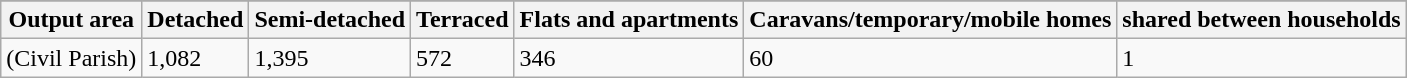<table class="wikitable">
<tr>
</tr>
<tr>
<th>Output area</th>
<th>Detached</th>
<th>Semi-detached</th>
<th>Terraced</th>
<th>Flats and apartments</th>
<th>Caravans/temporary/mobile homes</th>
<th>shared between households</th>
</tr>
<tr>
<td>(Civil Parish)</td>
<td>1,082</td>
<td>1,395</td>
<td>572</td>
<td>346</td>
<td>60</td>
<td>1</td>
</tr>
</table>
